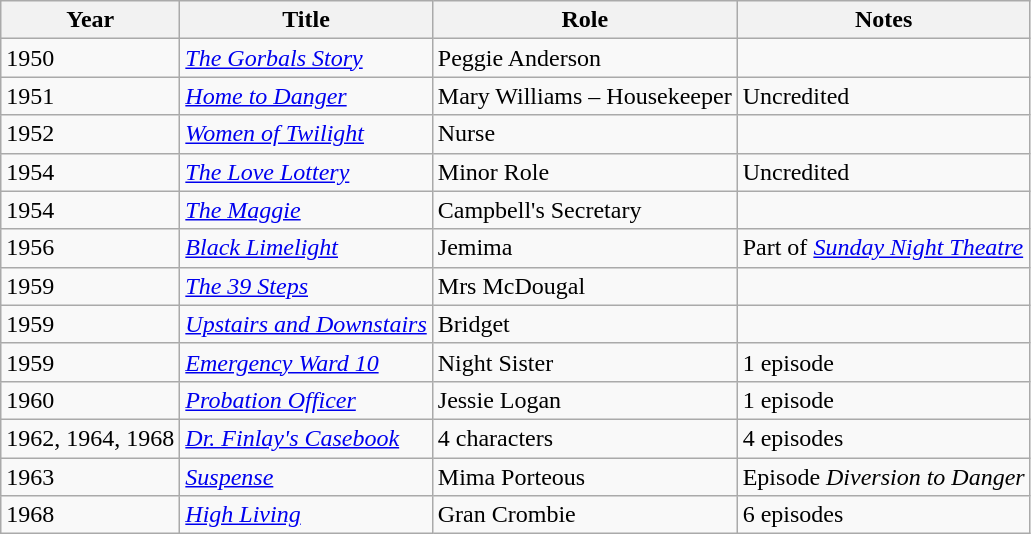<table class="wikitable">
<tr>
<th>Year</th>
<th>Title</th>
<th>Role</th>
<th>Notes</th>
</tr>
<tr>
<td>1950</td>
<td><em><a href='#'>The Gorbals Story</a></em></td>
<td>Peggie Anderson</td>
<td></td>
</tr>
<tr>
<td>1951</td>
<td><em><a href='#'>Home to Danger</a></em></td>
<td>Mary Williams – Housekeeper</td>
<td>Uncredited</td>
</tr>
<tr>
<td>1952</td>
<td><em><a href='#'>Women of Twilight</a></em></td>
<td>Nurse</td>
<td></td>
</tr>
<tr>
<td>1954</td>
<td><em><a href='#'>The Love Lottery</a></em></td>
<td>Minor Role</td>
<td>Uncredited</td>
</tr>
<tr>
<td>1954</td>
<td><em><a href='#'>The Maggie</a></em></td>
<td>Campbell's Secretary</td>
<td></td>
</tr>
<tr>
<td>1956</td>
<td><em><a href='#'>Black Limelight</a></em></td>
<td>Jemima</td>
<td>Part of <em><a href='#'>Sunday Night Theatre</a></em></td>
</tr>
<tr>
<td>1959</td>
<td><em><a href='#'>The 39 Steps</a></em></td>
<td>Mrs McDougal</td>
<td></td>
</tr>
<tr>
<td>1959</td>
<td><em><a href='#'>Upstairs and Downstairs</a></em></td>
<td>Bridget</td>
<td></td>
</tr>
<tr>
<td>1959</td>
<td><em><a href='#'>Emergency Ward 10</a></em></td>
<td>Night Sister</td>
<td>1 episode</td>
</tr>
<tr>
<td>1960</td>
<td><em><a href='#'>Probation Officer</a></em></td>
<td>Jessie Logan</td>
<td>1 episode</td>
</tr>
<tr>
<td>1962, 1964, 1968</td>
<td><em><a href='#'>Dr. Finlay's Casebook</a></em></td>
<td>4 characters</td>
<td>4 episodes</td>
</tr>
<tr>
<td>1963</td>
<td><em><a href='#'>Suspense</a></em></td>
<td>Mima Porteous</td>
<td>Episode <em>Diversion to Danger</em></td>
</tr>
<tr>
<td>1968</td>
<td><em><a href='#'>High Living</a></em></td>
<td>Gran Crombie</td>
<td>6 episodes </td>
</tr>
</table>
